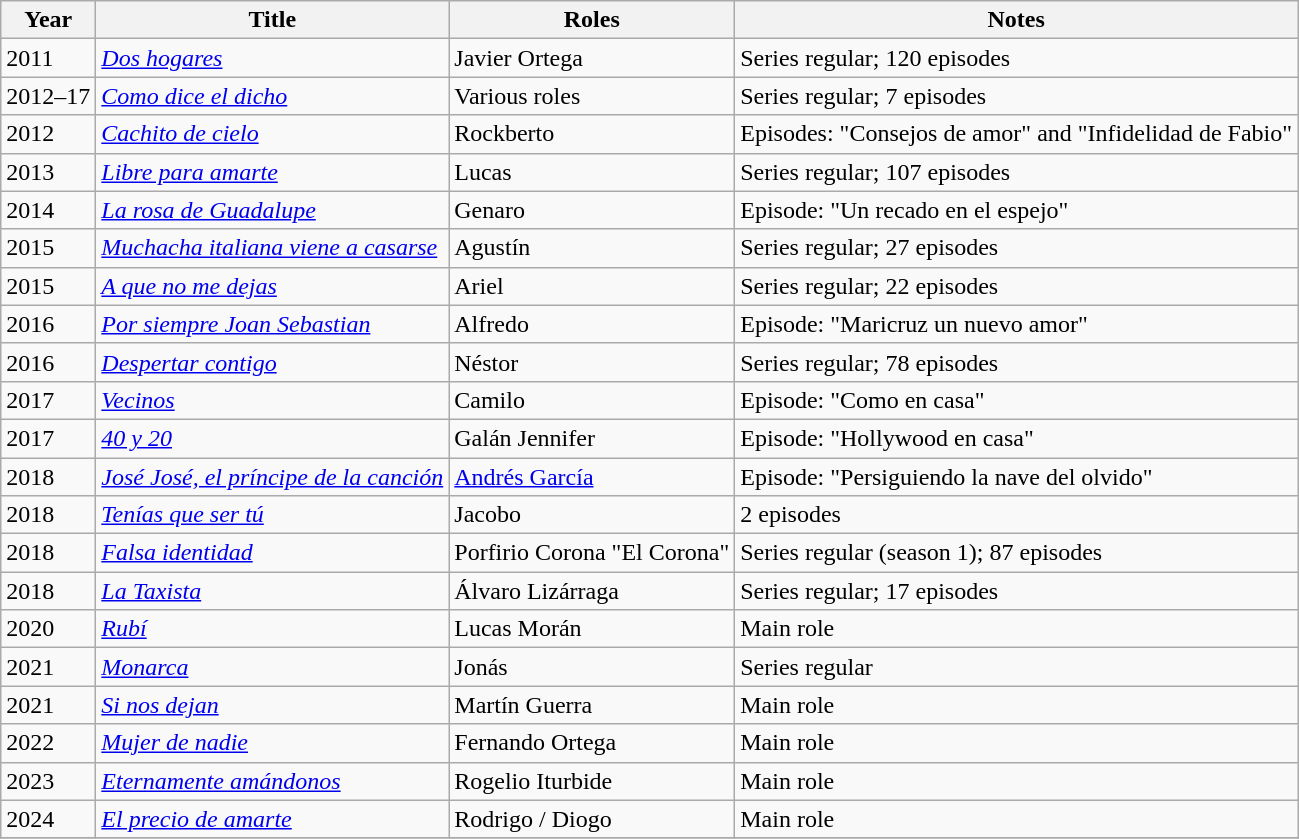<table class="wikitable">
<tr>
<th>Year</th>
<th>Title</th>
<th>Roles</th>
<th>Notes</th>
</tr>
<tr>
<td>2011</td>
<td><em><a href='#'>Dos hogares</a></em></td>
<td>Javier Ortega</td>
<td>Series regular; 120 episodes</td>
</tr>
<tr>
<td>2012–17</td>
<td><em><a href='#'>Como dice el dicho</a></em></td>
<td>Various roles</td>
<td>Series regular; 7 episodes</td>
</tr>
<tr>
<td>2012</td>
<td><em><a href='#'>Cachito de cielo</a></em></td>
<td>Rockberto</td>
<td>Episodes: "Consejos de amor" and "Infidelidad de Fabio"</td>
</tr>
<tr>
<td>2013</td>
<td><em><a href='#'>Libre para amarte</a></em></td>
<td>Lucas</td>
<td>Series regular; 107 episodes</td>
</tr>
<tr>
<td>2014</td>
<td><em><a href='#'>La rosa de Guadalupe</a></em></td>
<td>Genaro</td>
<td>Episode: "Un recado en el espejo"</td>
</tr>
<tr>
<td>2015</td>
<td><em><a href='#'>Muchacha italiana viene a casarse</a></em></td>
<td>Agustín</td>
<td>Series regular; 27 episodes</td>
</tr>
<tr>
<td>2015</td>
<td><em><a href='#'>A que no me dejas</a></em></td>
<td>Ariel</td>
<td>Series regular; 22 episodes</td>
</tr>
<tr>
<td>2016</td>
<td><em><a href='#'>Por siempre Joan Sebastian</a></em></td>
<td>Alfredo</td>
<td>Episode: "Maricruz un nuevo amor"</td>
</tr>
<tr>
<td>2016</td>
<td><em><a href='#'>Despertar contigo</a></em></td>
<td>Néstor</td>
<td>Series regular; 78 episodes</td>
</tr>
<tr>
<td>2017</td>
<td><em><a href='#'>Vecinos</a></em></td>
<td>Camilo</td>
<td>Episode: "Como en casa"</td>
</tr>
<tr>
<td>2017</td>
<td><em><a href='#'>40 y 20</a></em></td>
<td>Galán Jennifer</td>
<td>Episode: "Hollywood en casa"</td>
</tr>
<tr>
<td>2018</td>
<td><em><a href='#'>José José, el príncipe de la canción</a></em></td>
<td><a href='#'>Andrés García</a></td>
<td>Episode: "Persiguiendo la nave del olvido"</td>
</tr>
<tr>
<td>2018</td>
<td><em><a href='#'>Tenías que ser tú</a></em></td>
<td>Jacobo</td>
<td>2 episodes</td>
</tr>
<tr>
<td>2018</td>
<td><em><a href='#'>Falsa identidad</a></em></td>
<td>Porfirio Corona "El Corona"</td>
<td>Series regular (season 1); 87 episodes</td>
</tr>
<tr>
<td>2018</td>
<td><em><a href='#'>La Taxista</a></em></td>
<td>Álvaro Lizárraga</td>
<td>Series regular; 17 episodes</td>
</tr>
<tr>
<td>2020</td>
<td><em><a href='#'>Rubí</a></em></td>
<td>Lucas Morán</td>
<td>Main role</td>
</tr>
<tr>
<td>2021</td>
<td><em><a href='#'>Monarca</a></em></td>
<td>Jonás</td>
<td>Series regular</td>
</tr>
<tr>
<td>2021</td>
<td><em><a href='#'>Si nos dejan</a></em></td>
<td>Martín Guerra</td>
<td>Main role</td>
</tr>
<tr>
<td>2022</td>
<td><em><a href='#'>Mujer de nadie</a></em></td>
<td>Fernando Ortega</td>
<td>Main role</td>
</tr>
<tr>
<td>2023</td>
<td><em><a href='#'>Eternamente amándonos</a></em></td>
<td>Rogelio Iturbide</td>
<td>Main role</td>
</tr>
<tr>
<td>2024</td>
<td><em><a href='#'>El precio de amarte</a></em></td>
<td>Rodrigo / Diogo</td>
<td>Main role</td>
</tr>
<tr>
</tr>
</table>
